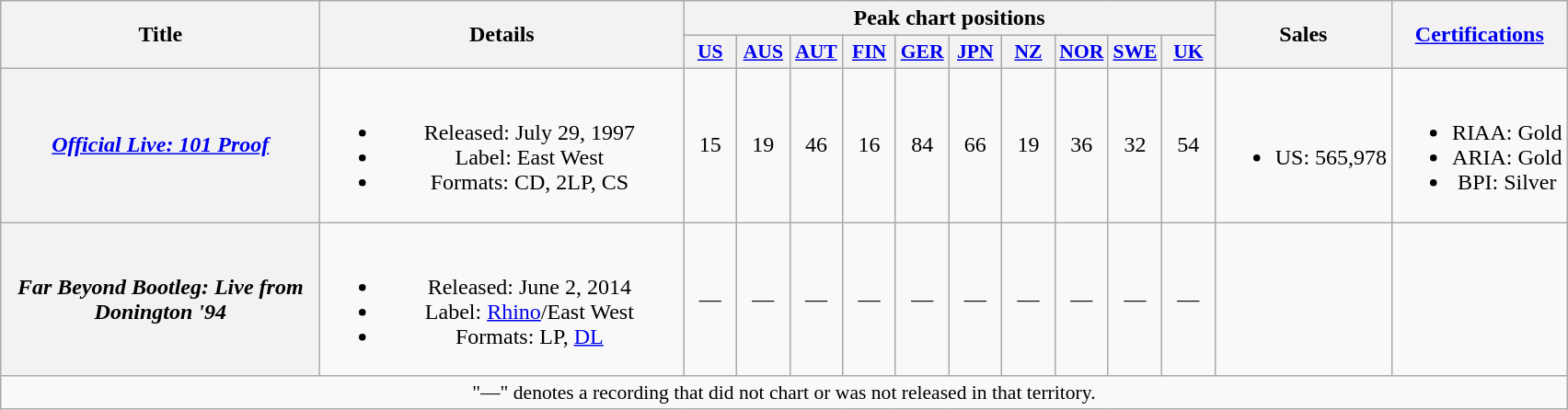<table class="wikitable plainrowheaders" style="text-align:center;">
<tr>
<th scope="col" rowspan="2" style="width:14em;">Title</th>
<th scope="col" rowspan="2" style="width:16em;">Details</th>
<th scope="col" colspan="10">Peak chart positions</th>
<th rowspan="2">Sales</th>
<th scope="col" rowspan="2"><a href='#'>Certifications</a></th>
</tr>
<tr>
<th scope="col" style="width:2.2em;font-size:90%;"><a href='#'>US</a><br></th>
<th scope="col" style="width:2.2em;font-size:90%;"><a href='#'>AUS</a><br></th>
<th scope="col" style="width:2.2em;font-size:90%;"><a href='#'>AUT</a><br></th>
<th scope="col" style="width:2.2em;font-size:90%;"><a href='#'>FIN</a><br></th>
<th scope="col" style="width:2.2em;font-size:90%;"><a href='#'>GER</a><br></th>
<th scope="col" style="width:2.2em;font-size:90%;"><a href='#'>JPN</a><br></th>
<th scope="col" style="width:2.2em;font-size:90%;"><a href='#'>NZ</a><br></th>
<th scope="col" style="width:2.2em;font-size:90%;"><a href='#'>NOR</a><br></th>
<th scope="col" style="width:2.2em;font-size:90%;"><a href='#'>SWE</a><br></th>
<th scope="col" style="width:2.2em;font-size:90%;"><a href='#'>UK</a><br></th>
</tr>
<tr>
<th scope="row"><em><a href='#'>Official Live: 101 Proof</a></em></th>
<td><br><ul><li>Released: July 29, 1997</li><li>Label: East West</li><li>Formats: CD, 2LP, CS</li></ul></td>
<td>15</td>
<td>19</td>
<td>46</td>
<td>16</td>
<td>84</td>
<td>66</td>
<td>19</td>
<td>36</td>
<td>32</td>
<td>54</td>
<td><br><ul><li>US: 565,978</li></ul></td>
<td><br><ul><li>RIAA: Gold</li><li>ARIA: Gold</li><li>BPI: Silver</li></ul></td>
</tr>
<tr>
<th scope="row"><em>Far Beyond Bootleg: Live from Donington '94</em></th>
<td><br><ul><li>Released: June 2, 2014</li><li>Label: <a href='#'>Rhino</a>/East West</li><li>Formats: LP, <a href='#'>DL</a></li></ul></td>
<td>—</td>
<td>—</td>
<td>—</td>
<td>—</td>
<td>—</td>
<td>—</td>
<td>—</td>
<td>—</td>
<td>—</td>
<td>—</td>
<td></td>
</tr>
<tr>
<td colspan="14" style="font-size:90%">"—" denotes a recording that did not chart or was not released in that territory.</td>
</tr>
</table>
